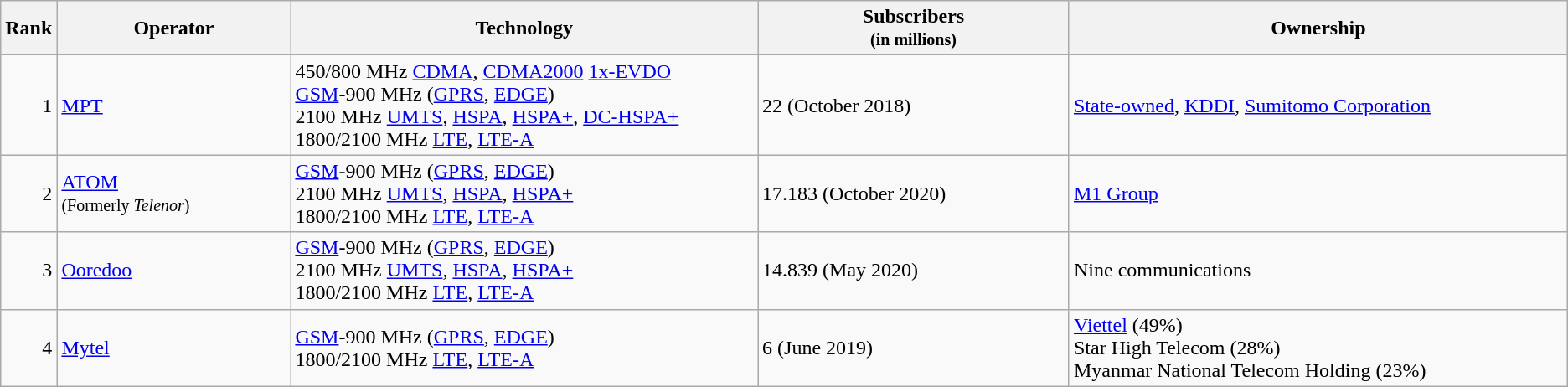<table class="wikitable">
<tr>
<th style="width:3%;">Rank</th>
<th style="width:15%;">Operator</th>
<th style="width:30%;">Technology</th>
<th style="width:20%;">Subscribers<br><small>(in millions)</small></th>
<th style="width:32%;">Ownership</th>
</tr>
<tr>
<td align=right>1</td>
<td><a href='#'>MPT</a></td>
<td>450/800 MHz <a href='#'>CDMA</a>, <a href='#'>CDMA2000</a> <a href='#'>1x-EVDO</a><br><a href='#'>GSM</a>-900 MHz (<a href='#'>GPRS</a>, <a href='#'>EDGE</a>)<br>2100 MHz <a href='#'>UMTS</a>, <a href='#'>HSPA</a>, <a href='#'>HSPA+</a>, <a href='#'>DC-HSPA+</a> <br>1800/2100 MHz <a href='#'>LTE</a>, <a href='#'>LTE-A</a></td>
<td>22 (October 2018)</td>
<td><a href='#'>State-owned</a>, <a href='#'>KDDI</a>, <a href='#'>Sumitomo Corporation</a></td>
</tr>
<tr>
<td align=right>2</td>
<td><a href='#'>ATOM</a> <br><small>(Formerly <em>Telenor</em>)</small></td>
<td><a href='#'>GSM</a>-900 MHz (<a href='#'>GPRS</a>, <a href='#'>EDGE</a>)<br>2100 MHz <a href='#'>UMTS</a>, <a href='#'>HSPA</a>, <a href='#'>HSPA+</a><br>1800/2100 MHz <a href='#'>LTE</a>, <a href='#'>LTE-A</a></td>
<td>17.183 (October 2020)</td>
<td><a href='#'>M1 Group</a></td>
</tr>
<tr>
<td align=right>3</td>
<td><a href='#'>Ooredoo</a></td>
<td><a href='#'>GSM</a>-900 MHz (<a href='#'>GPRS</a>, <a href='#'>EDGE</a>)<br>2100 MHz <a href='#'>UMTS</a>, <a href='#'>HSPA</a>, <a href='#'>HSPA+</a><br>1800/2100 MHz <a href='#'>LTE</a>, <a href='#'>LTE-A</a></td>
<td>14.839 (May 2020)</td>
<td>Nine communications</td>
</tr>
<tr>
<td align=right>4</td>
<td><a href='#'>Mytel</a></td>
<td><a href='#'>GSM</a>-900 MHz (<a href='#'>GPRS</a>, <a href='#'>EDGE</a>)<br>1800/2100 MHz <a href='#'>LTE</a>, <a href='#'>LTE-A</a></td>
<td>6 (June 2019)</td>
<td><a href='#'>Viettel</a> (49%)<br>Star High Telecom (28%)<br>Myanmar National Telecom Holding (23%)</td>
</tr>
</table>
